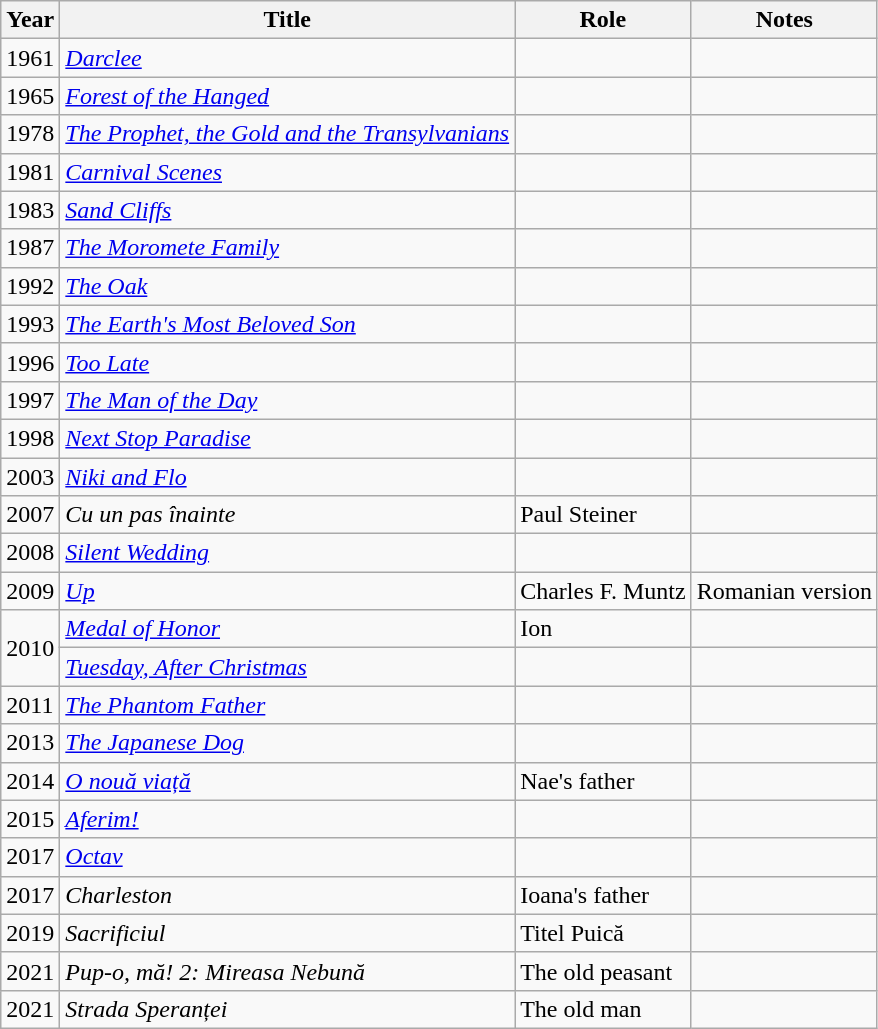<table class="wikitable sortable">
<tr>
<th>Year</th>
<th>Title</th>
<th>Role</th>
<th class="unsortable">Notes</th>
</tr>
<tr>
<td>1961</td>
<td><em><a href='#'>Darclee</a></em></td>
<td></td>
<td></td>
</tr>
<tr>
<td>1965</td>
<td><em><a href='#'>Forest of the Hanged</a></em></td>
<td></td>
<td></td>
</tr>
<tr>
<td>1978</td>
<td><em><a href='#'>The Prophet, the Gold and the Transylvanians</a></em></td>
<td></td>
<td></td>
</tr>
<tr>
<td>1981</td>
<td><em><a href='#'>Carnival Scenes</a></em></td>
<td></td>
<td></td>
</tr>
<tr>
<td>1983</td>
<td><em><a href='#'>Sand Cliffs</a></em></td>
<td></td>
<td></td>
</tr>
<tr>
<td>1987</td>
<td><em><a href='#'>The Moromete Family</a></em></td>
<td></td>
<td></td>
</tr>
<tr>
<td>1992</td>
<td><em><a href='#'>The Oak</a></em></td>
<td></td>
<td></td>
</tr>
<tr>
<td>1993</td>
<td><em><a href='#'>The Earth's Most Beloved Son</a></em></td>
<td></td>
<td></td>
</tr>
<tr>
<td>1996</td>
<td><em><a href='#'>Too Late</a></em></td>
<td></td>
<td></td>
</tr>
<tr>
<td>1997</td>
<td><em><a href='#'>The Man of the Day</a></em></td>
<td></td>
<td></td>
</tr>
<tr>
<td>1998</td>
<td><em><a href='#'>Next Stop Paradise</a></em></td>
<td></td>
<td></td>
</tr>
<tr>
<td>2003</td>
<td><em><a href='#'>Niki and Flo</a></em></td>
<td></td>
<td></td>
</tr>
<tr>
<td>2007</td>
<td><em>Cu un pas înainte</em></td>
<td>Paul Steiner</td>
<td></td>
</tr>
<tr>
<td>2008</td>
<td><em><a href='#'>Silent Wedding</a></em></td>
<td></td>
<td></td>
</tr>
<tr>
<td>2009</td>
<td><a href='#'><em>Up</em></a></td>
<td>Charles F. Muntz</td>
<td>Romanian version</td>
</tr>
<tr>
<td rowspan=2>2010</td>
<td><em><a href='#'>Medal of Honor</a></em></td>
<td>Ion</td>
<td></td>
</tr>
<tr>
<td><em><a href='#'>Tuesday, After Christmas</a></em></td>
<td></td>
<td></td>
</tr>
<tr>
<td>2011</td>
<td><em><a href='#'>The Phantom Father</a></em></td>
<td></td>
<td></td>
</tr>
<tr>
<td>2013</td>
<td><em><a href='#'>The Japanese Dog</a></em></td>
<td></td>
<td></td>
</tr>
<tr>
<td>2014</td>
<td><em><a href='#'>O nouă viață</a></em></td>
<td>Nae's father</td>
<td></td>
</tr>
<tr>
<td>2015</td>
<td><em><a href='#'>Aferim!</a></em></td>
<td></td>
<td></td>
</tr>
<tr>
<td>2017</td>
<td><em><a href='#'>Octav</a></em></td>
<td></td>
<td></td>
</tr>
<tr>
<td>2017</td>
<td><em>Charleston</em></td>
<td>Ioana's father</td>
<td></td>
</tr>
<tr>
<td>2019</td>
<td><em>Sacrificiul</em></td>
<td>Titel Puică</td>
<td></td>
</tr>
<tr>
<td>2021</td>
<td><em>Pup-o, mă! 2: Mireasa Nebună</em></td>
<td>The old peasant</td>
<td></td>
</tr>
<tr>
<td>2021</td>
<td><em>Strada Speranței</em></td>
<td>The old man</td>
<td></td>
</tr>
</table>
